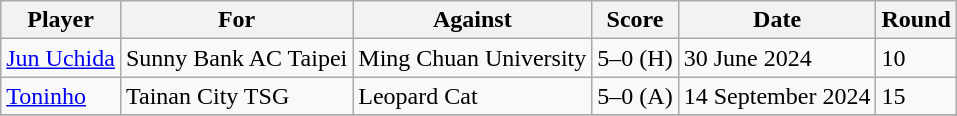<table class="wikitable sortable">
<tr>
<th>Player</th>
<th>For</th>
<th>Against</th>
<th>Score</th>
<th>Date</th>
<th>Round</th>
</tr>
<tr>
<td> <a href='#'>Jun Uchida</a></td>
<td>Sunny Bank AC Taipei</td>
<td>Ming Chuan University</td>
<td>5–0 (H)</td>
<td>30 June 2024</td>
<td>10</td>
</tr>
<tr>
<td> <a href='#'>Toninho</a></td>
<td>Tainan City TSG</td>
<td>Leopard Cat</td>
<td>5–0 (A)</td>
<td>14 September 2024</td>
<td>15</td>
</tr>
<tr>
</tr>
</table>
